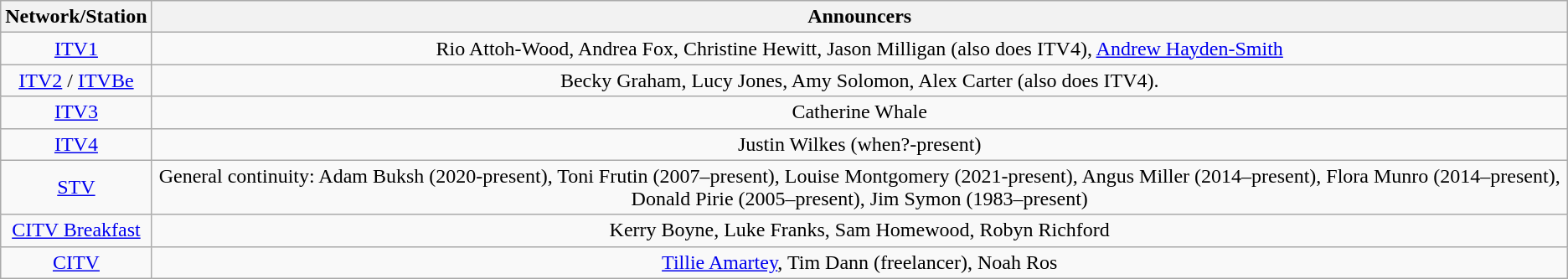<table class="wikitable" style="text-align:center;">
<tr>
<th>Network/Station</th>
<th>Announcers</th>
</tr>
<tr>
<td><a href='#'>ITV1</a></td>
<td>Rio Attoh-Wood, Andrea Fox, Christine Hewitt, Jason Milligan (also does ITV4), <a href='#'>Andrew Hayden-Smith</a></td>
</tr>
<tr>
<td><a href='#'>ITV2</a> / <a href='#'>ITVBe</a></td>
<td>Becky Graham, Lucy Jones, Amy Solomon, Alex Carter (also does ITV4).</td>
</tr>
<tr>
<td><a href='#'>ITV3</a></td>
<td>Catherine Whale</td>
</tr>
<tr>
<td><a href='#'>ITV4</a></td>
<td>Justin Wilkes (when?-present)</td>
</tr>
<tr>
<td><a href='#'>STV</a></td>
<td>General continuity: Adam Buksh (2020-present), Toni Frutin (2007–present), Louise Montgomery (2021-present), Angus Miller (2014–present), Flora Munro (2014–present), Donald Pirie (2005–present), Jim Symon (1983–present)</td>
</tr>
<tr>
<td><a href='#'>CITV Breakfast</a></td>
<td>Kerry Boyne, Luke Franks, Sam Homewood, Robyn Richford</td>
</tr>
<tr>
<td><a href='#'>CITV</a></td>
<td><a href='#'>Tillie Amartey</a>, Tim Dann (freelancer), Noah Ros</td>
</tr>
</table>
